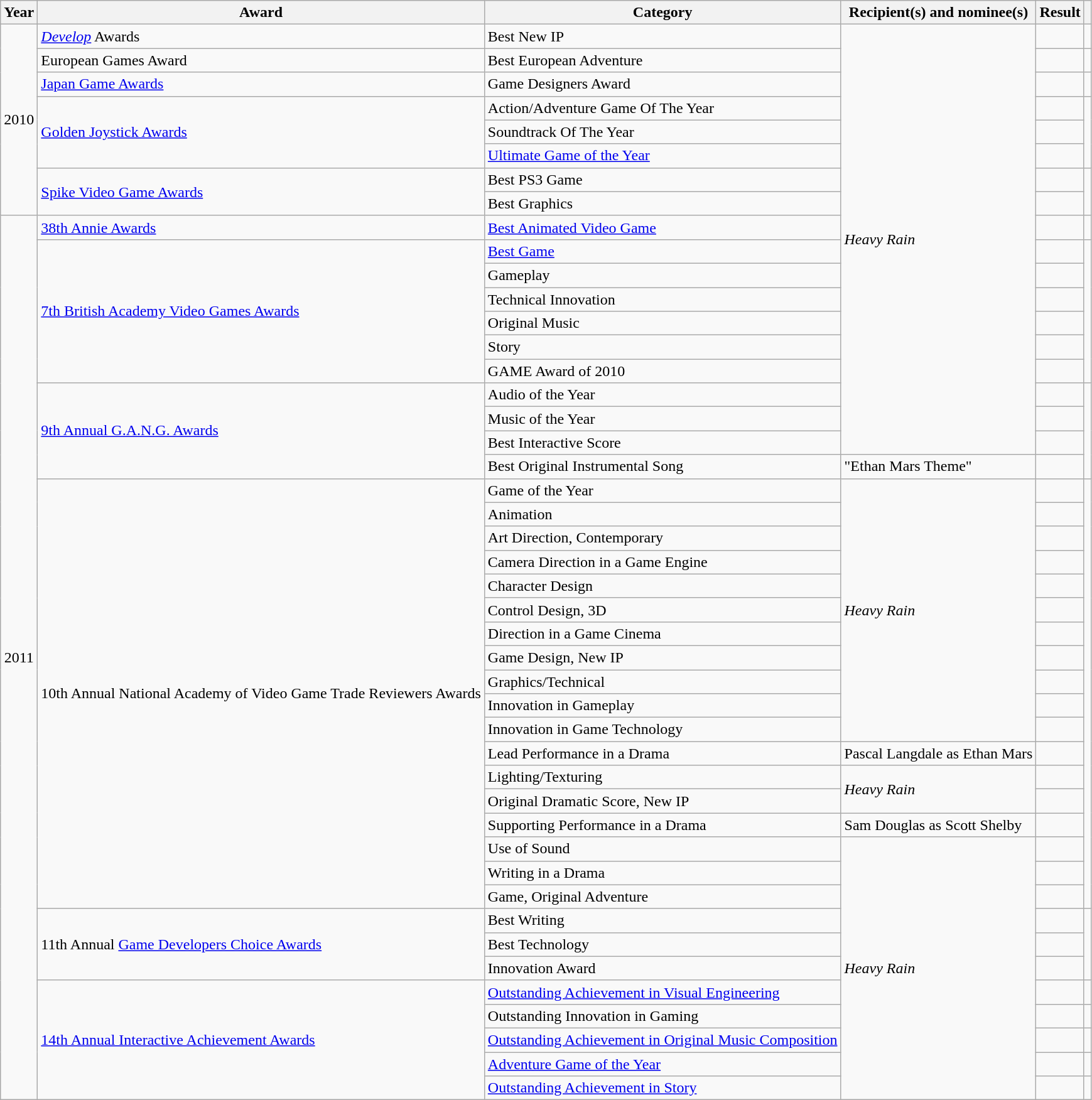<table class="wikitable sortable unsortable">
<tr>
<th>Year</th>
<th>Award</th>
<th>Category</th>
<th>Recipient(s) and nominee(s)</th>
<th>Result</th>
<th></th>
</tr>
<tr>
<td rowspan="8" style="text-align:center;">2010</td>
<td><em><a href='#'>Develop</a></em> Awards</td>
<td>Best New IP</td>
<td rowspan="18"><em>Heavy Rain</em></td>
<td></td>
<td></td>
</tr>
<tr>
<td>European Games Award</td>
<td>Best European Adventure</td>
<td></td>
<td></td>
</tr>
<tr>
<td><a href='#'>Japan Game Awards</a></td>
<td>Game Designers Award</td>
<td></td>
<td></td>
</tr>
<tr>
<td rowspan="3"><a href='#'>Golden Joystick Awards</a></td>
<td>Action/Adventure Game Of The Year</td>
<td></td>
<td rowspan="3"></td>
</tr>
<tr>
<td>Soundtrack Of The Year</td>
<td></td>
</tr>
<tr>
<td><a href='#'>Ultimate Game of the Year</a></td>
<td></td>
</tr>
<tr>
<td rowspan="2"><a href='#'>Spike Video Game Awards</a></td>
<td>Best PS3 Game</td>
<td></td>
<td rowspan="2"></td>
</tr>
<tr>
<td>Best Graphics</td>
<td></td>
</tr>
<tr>
<td rowspan="37" style="text-align:center;">2011</td>
<td><a href='#'>38th Annie Awards</a></td>
<td><a href='#'>Best Animated Video Game</a></td>
<td></td>
<td></td>
</tr>
<tr>
<td rowspan="6"><a href='#'>7th British Academy Video Games Awards</a></td>
<td><a href='#'>Best Game</a></td>
<td></td>
<td rowspan="6"></td>
</tr>
<tr>
<td>Gameplay</td>
<td></td>
</tr>
<tr>
<td>Technical Innovation</td>
<td></td>
</tr>
<tr>
<td>Original Music</td>
<td></td>
</tr>
<tr>
<td>Story</td>
<td></td>
</tr>
<tr>
<td>GAME Award of 2010</td>
<td></td>
</tr>
<tr>
<td rowspan="4"><a href='#'>9th Annual G.A.N.G. Awards</a></td>
<td>Audio of the Year</td>
<td></td>
<td rowspan="4"></td>
</tr>
<tr>
<td>Music of the Year</td>
<td></td>
</tr>
<tr>
<td>Best Interactive Score</td>
<td></td>
</tr>
<tr>
<td>Best Original Instrumental Song</td>
<td>"Ethan Mars Theme"</td>
<td></td>
</tr>
<tr>
<td rowspan="18">10th Annual National Academy of Video Game Trade Reviewers Awards</td>
<td>Game of the Year</td>
<td rowspan="11"><em>Heavy Rain</em></td>
<td></td>
<td rowspan="18"></td>
</tr>
<tr>
<td>Animation</td>
<td></td>
</tr>
<tr>
<td>Art Direction, Contemporary</td>
<td></td>
</tr>
<tr>
<td>Camera Direction in a Game Engine</td>
<td></td>
</tr>
<tr>
<td>Character Design</td>
<td></td>
</tr>
<tr>
<td>Control Design, 3D</td>
<td></td>
</tr>
<tr>
<td>Direction in a Game Cinema</td>
<td></td>
</tr>
<tr>
<td>Game Design, New IP</td>
<td></td>
</tr>
<tr>
<td>Graphics/Technical</td>
<td></td>
</tr>
<tr>
<td>Innovation in Gameplay</td>
<td></td>
</tr>
<tr>
<td>Innovation in Game Technology</td>
<td></td>
</tr>
<tr>
<td>Lead Performance in a Drama</td>
<td>Pascal Langdale as Ethan Mars</td>
<td></td>
</tr>
<tr>
<td>Lighting/Texturing</td>
<td rowspan="2"><em>Heavy Rain</em></td>
<td></td>
</tr>
<tr>
<td>Original Dramatic Score, New IP</td>
<td></td>
</tr>
<tr>
<td>Supporting Performance in a Drama</td>
<td>Sam Douglas as Scott Shelby</td>
<td></td>
</tr>
<tr>
<td>Use of Sound</td>
<td rowspan="11"><em>Heavy Rain</em></td>
<td></td>
</tr>
<tr>
<td>Writing in a Drama</td>
<td></td>
</tr>
<tr>
<td>Game, Original Adventure</td>
<td></td>
</tr>
<tr>
<td rowspan="3">11th Annual <a href='#'>Game Developers Choice Awards</a></td>
<td>Best Writing</td>
<td></td>
<td rowspan="3"></td>
</tr>
<tr>
<td>Best Technology</td>
<td></td>
</tr>
<tr>
<td>Innovation Award</td>
<td></td>
</tr>
<tr>
<td rowspan="5"><a href='#'>14th Annual Interactive Achievement Awards</a></td>
<td><a href='#'>Outstanding Achievement in Visual Engineering</a></td>
<td></td>
<td></td>
</tr>
<tr>
<td>Outstanding Innovation in Gaming</td>
<td></td>
<td></td>
</tr>
<tr>
<td><a href='#'>Outstanding Achievement in Original Music Composition</a></td>
<td></td>
<td></td>
</tr>
<tr>
<td><a href='#'>Adventure Game of the Year</a></td>
<td></td>
<td></td>
</tr>
<tr>
<td><a href='#'>Outstanding Achievement in Story</a></td>
<td></td>
<td></td>
</tr>
</table>
